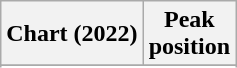<table class="wikitable sortable plainrowheaders" style="text-align:center">
<tr>
<th scope="col">Chart (2022)</th>
<th scope="col">Peak<br>position</th>
</tr>
<tr>
</tr>
<tr>
</tr>
<tr>
</tr>
</table>
